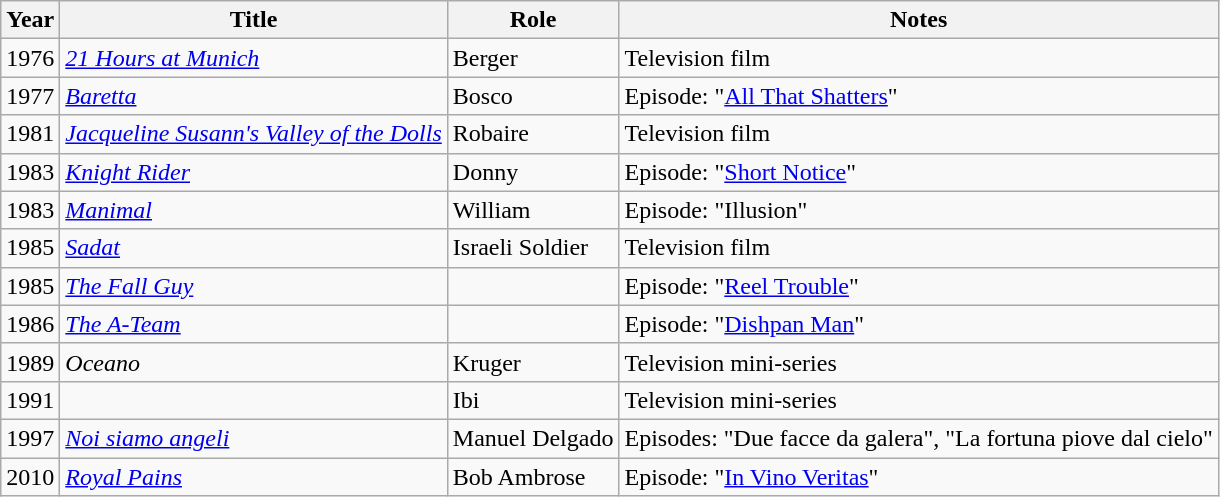<table class="wikitable sortable">
<tr>
<th>Year</th>
<th>Title</th>
<th>Role</th>
<th class="unsortable">Notes</th>
</tr>
<tr>
<td>1976</td>
<td><em><a href='#'>21 Hours at Munich</a></em></td>
<td>Berger</td>
<td>Television film</td>
</tr>
<tr>
<td>1977</td>
<td><em><a href='#'>Baretta</a></em></td>
<td>Bosco</td>
<td>Episode: "<a href='#'>All That Shatters</a>"</td>
</tr>
<tr>
<td>1981</td>
<td><em><a href='#'>Jacqueline Susann's Valley of the Dolls</a></em></td>
<td>Robaire</td>
<td>Television film</td>
</tr>
<tr>
<td>1983</td>
<td><em><a href='#'>Knight Rider</a></em></td>
<td>Donny</td>
<td>Episode: "<a href='#'>Short Notice</a>"</td>
</tr>
<tr>
<td>1983</td>
<td><em><a href='#'>Manimal</a></em></td>
<td>William</td>
<td>Episode: "Illusion"</td>
</tr>
<tr>
<td>1985</td>
<td><em><a href='#'>Sadat</a></em></td>
<td>Israeli Soldier</td>
<td>Television film</td>
</tr>
<tr>
<td>1985</td>
<td><em><a href='#'>The Fall Guy</a></em></td>
<td></td>
<td>Episode: "<a href='#'>Reel Trouble</a>"</td>
</tr>
<tr>
<td>1986</td>
<td><em><a href='#'>The A-Team</a></em></td>
<td></td>
<td>Episode: "<a href='#'>Dishpan Man</a>"</td>
</tr>
<tr>
<td>1989</td>
<td><em>Oceano</em></td>
<td>Kruger</td>
<td>Television mini-series</td>
</tr>
<tr>
<td>1991</td>
<td><em></em></td>
<td>Ibi</td>
<td>Television mini-series</td>
</tr>
<tr>
<td>1997</td>
<td><em><a href='#'>Noi siamo angeli</a></em></td>
<td>Manuel Delgado</td>
<td>Episodes: "Due facce da galera", "La fortuna piove dal cielo"</td>
</tr>
<tr>
<td>2010</td>
<td><em><a href='#'>Royal Pains</a></em></td>
<td>Bob Ambrose</td>
<td>Episode: "<a href='#'>In Vino Veritas</a>"</td>
</tr>
</table>
